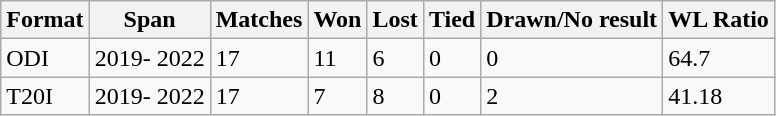<table class="wikitable">
<tr>
<th>Format</th>
<th>Span</th>
<th>Matches</th>
<th>Won</th>
<th>Lost</th>
<th>Tied</th>
<th>Drawn/No result</th>
<th>WL Ratio</th>
</tr>
<tr>
<td>ODI</td>
<td>2019- 2022</td>
<td>17</td>
<td>11</td>
<td>6</td>
<td>0</td>
<td>0</td>
<td>64.7</td>
</tr>
<tr>
<td>T20I</td>
<td>2019- 2022</td>
<td>17</td>
<td>7</td>
<td>8</td>
<td>0</td>
<td>2</td>
<td>41.18</td>
</tr>
</table>
